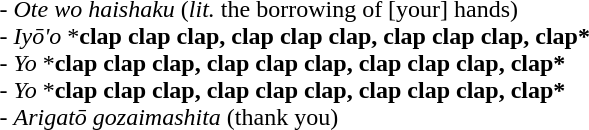<table class="toccolours">
<tr>
<td>- <em>Ote wo haishaku</em> (<em>lit.</em> the borrowing of [your] hands)<br>- <em>Iyō'o</em> *<strong>clap clap clap, clap clap clap, clap clap clap, clap*</strong><br>- <em>Yo</em>  *<strong>clap clap clap, clap clap clap, clap clap clap, clap*</strong><br>- <em>Yo</em>  *<strong>clap clap clap, clap clap clap, clap clap clap, clap*</strong><br>- <em>Arigatō gozaimashita</em> (thank you)</td>
</tr>
</table>
